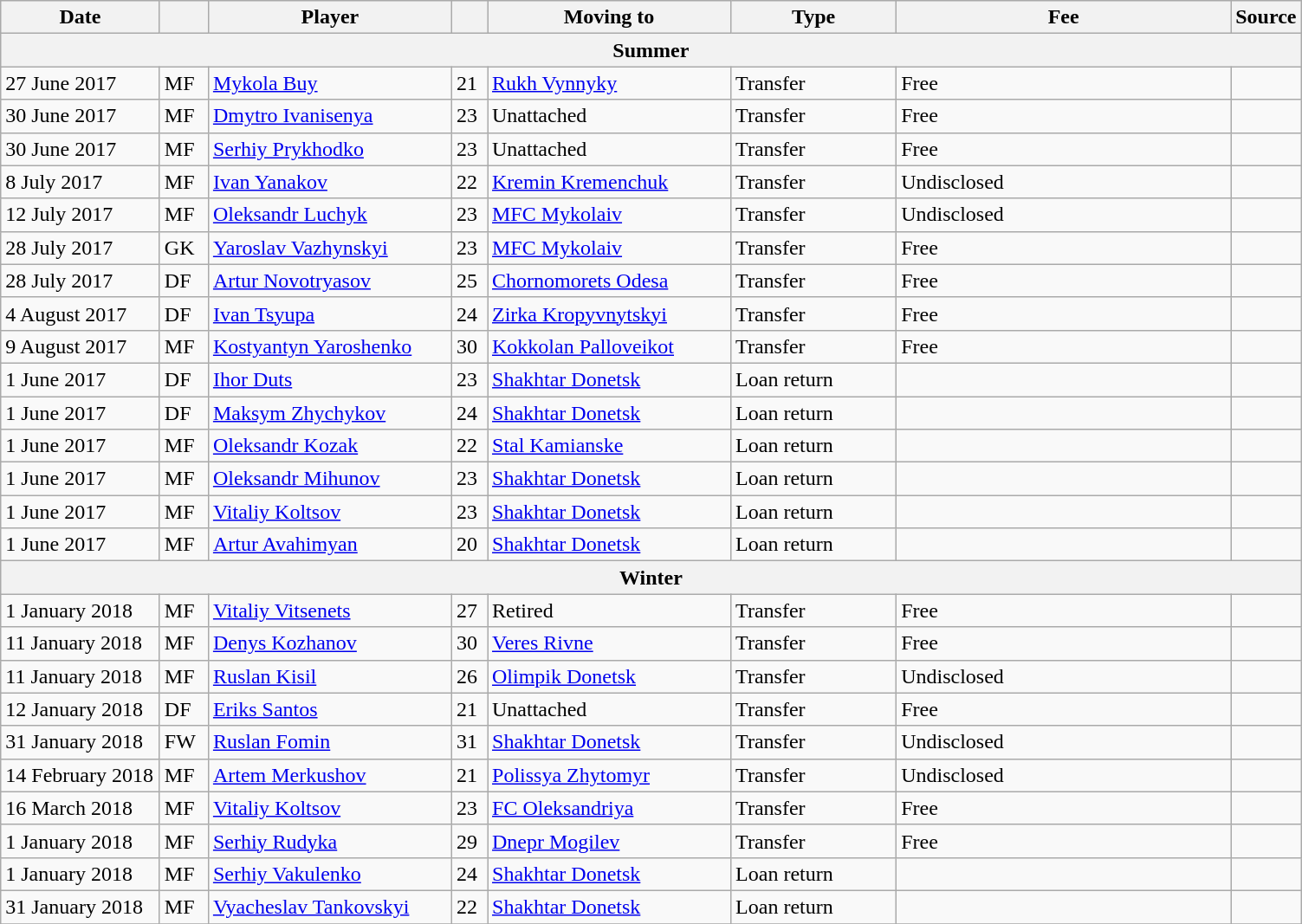<table class="wikitable sortable">
<tr>
<th style="width:115px;">Date</th>
<th style="width:30px;"></th>
<th style="width:180px;">Player</th>
<th style="width:20px;"></th>
<th style="width:180px;">Moving to</th>
<th style="width:120px;" class="unsortable">Type</th>
<th style="width:250px;" class="unsortable">Fee</th>
<th style="width:20px;">Source</th>
</tr>
<tr>
<th colspan=8>Summer</th>
</tr>
<tr>
<td>27 June 2017</td>
<td>MF</td>
<td> <a href='#'>Mykola Buy</a></td>
<td>21</td>
<td> <a href='#'>Rukh Vynnyky</a></td>
<td>Transfer</td>
<td>Free</td>
<td></td>
</tr>
<tr>
<td>30 June 2017</td>
<td>MF</td>
<td> <a href='#'>Dmytro Ivanisenya</a></td>
<td>23</td>
<td>Unattached</td>
<td>Transfer</td>
<td>Free</td>
<td></td>
</tr>
<tr>
<td>30 June 2017</td>
<td>MF</td>
<td> <a href='#'>Serhiy Prykhodko</a></td>
<td>23</td>
<td>Unattached</td>
<td>Transfer</td>
<td>Free</td>
<td></td>
</tr>
<tr>
<td>8 July 2017</td>
<td>MF</td>
<td> <a href='#'>Ivan Yanakov</a></td>
<td>22</td>
<td> <a href='#'>Kremin Kremenchuk</a></td>
<td>Transfer</td>
<td>Undisclosed</td>
<td></td>
</tr>
<tr>
<td>12 July 2017</td>
<td>MF</td>
<td> <a href='#'>Oleksandr Luchyk</a></td>
<td>23</td>
<td> <a href='#'>MFC Mykolaiv</a></td>
<td>Transfer</td>
<td>Undisclosed</td>
<td></td>
</tr>
<tr>
<td>28 July 2017</td>
<td>GK</td>
<td> <a href='#'>Yaroslav Vazhynskyi</a></td>
<td>23</td>
<td> <a href='#'>MFC Mykolaiv</a></td>
<td>Transfer</td>
<td>Free</td>
<td></td>
</tr>
<tr>
<td>28 July 2017</td>
<td>DF</td>
<td> <a href='#'>Artur Novotryasov</a></td>
<td>25</td>
<td> <a href='#'>Chornomorets Odesa</a></td>
<td>Transfer</td>
<td>Free</td>
<td></td>
</tr>
<tr>
<td>4 August 2017</td>
<td>DF</td>
<td> <a href='#'>Ivan Tsyupa</a></td>
<td>24</td>
<td> <a href='#'>Zirka Kropyvnytskyi</a></td>
<td>Transfer</td>
<td>Free</td>
<td></td>
</tr>
<tr>
<td>9 August 2017</td>
<td>MF</td>
<td> <a href='#'>Kostyantyn Yaroshenko</a></td>
<td>30</td>
<td> <a href='#'>Kokkolan Palloveikot</a></td>
<td>Transfer</td>
<td>Free</td>
<td></td>
</tr>
<tr>
<td>1 June 2017</td>
<td>DF</td>
<td> <a href='#'>Ihor Duts</a></td>
<td>23</td>
<td> <a href='#'>Shakhtar Donetsk</a></td>
<td>Loan return</td>
<td></td>
<td></td>
</tr>
<tr>
<td>1 June 2017</td>
<td>DF</td>
<td> <a href='#'>Maksym Zhychykov</a></td>
<td>24</td>
<td> <a href='#'>Shakhtar Donetsk</a></td>
<td>Loan return</td>
<td></td>
<td></td>
</tr>
<tr>
<td>1 June 2017</td>
<td>MF</td>
<td> <a href='#'>Oleksandr Kozak</a></td>
<td>22</td>
<td> <a href='#'>Stal Kamianske</a></td>
<td>Loan return</td>
<td></td>
<td></td>
</tr>
<tr>
<td>1 June 2017</td>
<td>MF</td>
<td> <a href='#'>Oleksandr Mihunov</a></td>
<td>23</td>
<td> <a href='#'>Shakhtar Donetsk</a></td>
<td>Loan return</td>
<td></td>
<td></td>
</tr>
<tr>
<td>1 June 2017</td>
<td>MF</td>
<td> <a href='#'>Vitaliy Koltsov</a></td>
<td>23</td>
<td> <a href='#'>Shakhtar Donetsk</a></td>
<td>Loan return</td>
<td></td>
<td></td>
</tr>
<tr>
<td>1 June 2017</td>
<td>MF</td>
<td> <a href='#'>Artur Avahimyan</a></td>
<td>20</td>
<td> <a href='#'>Shakhtar Donetsk</a></td>
<td>Loan return</td>
<td></td>
<td></td>
</tr>
<tr>
<th colspan=8>Winter</th>
</tr>
<tr>
<td>1 January 2018</td>
<td>MF</td>
<td> <a href='#'>Vitaliy Vitsenets</a></td>
<td>27</td>
<td>Retired</td>
<td>Transfer</td>
<td>Free</td>
<td></td>
</tr>
<tr>
<td>11 January 2018</td>
<td>MF</td>
<td> <a href='#'>Denys Kozhanov</a></td>
<td>30</td>
<td> <a href='#'>Veres Rivne</a></td>
<td>Transfer</td>
<td>Free</td>
<td></td>
</tr>
<tr>
<td>11 January 2018</td>
<td>MF</td>
<td> <a href='#'>Ruslan Kisil</a></td>
<td>26</td>
<td> <a href='#'>Olimpik Donetsk</a></td>
<td>Transfer</td>
<td>Undisclosed</td>
<td></td>
</tr>
<tr>
<td>12 January 2018</td>
<td>DF</td>
<td> <a href='#'>Eriks Santos</a></td>
<td>21</td>
<td>Unattached</td>
<td>Transfer</td>
<td>Free</td>
<td></td>
</tr>
<tr>
<td>31 January 2018</td>
<td>FW</td>
<td> <a href='#'>Ruslan Fomin</a></td>
<td>31</td>
<td> <a href='#'>Shakhtar Donetsk</a></td>
<td>Transfer</td>
<td>Undisclosed</td>
<td></td>
</tr>
<tr>
<td>14 February 2018</td>
<td>MF</td>
<td> <a href='#'>Artem Merkushov</a></td>
<td>21</td>
<td> <a href='#'>Polissya Zhytomyr</a></td>
<td>Transfer</td>
<td>Undisclosed</td>
<td></td>
</tr>
<tr>
<td>16 March 2018</td>
<td>MF</td>
<td> <a href='#'>Vitaliy Koltsov</a></td>
<td>23</td>
<td> <a href='#'>FC Oleksandriya</a></td>
<td>Transfer</td>
<td>Free</td>
<td></td>
</tr>
<tr>
<td>1 January 2018</td>
<td>MF</td>
<td> <a href='#'>Serhiy Rudyka</a></td>
<td>29</td>
<td> <a href='#'>Dnepr Mogilev</a></td>
<td>Transfer</td>
<td>Free</td>
<td></td>
</tr>
<tr>
<td>1 January 2018</td>
<td>MF</td>
<td> <a href='#'>Serhiy Vakulenko</a></td>
<td>24</td>
<td> <a href='#'>Shakhtar Donetsk</a></td>
<td>Loan return</td>
<td></td>
<td></td>
</tr>
<tr>
<td>31 January 2018</td>
<td>MF</td>
<td> <a href='#'>Vyacheslav Tankovskyi</a></td>
<td>22</td>
<td> <a href='#'>Shakhtar Donetsk</a></td>
<td>Loan return</td>
<td></td>
<td></td>
</tr>
<tr>
</tr>
</table>
